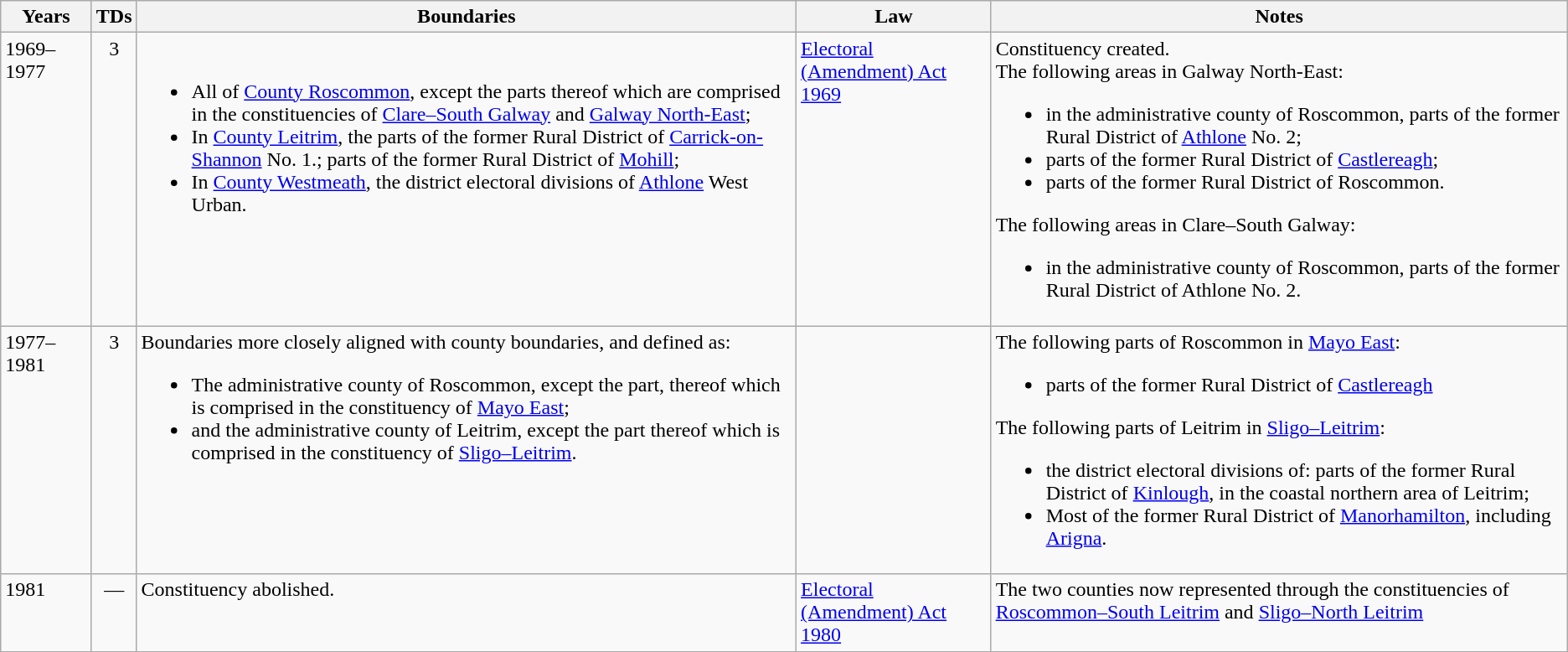<table class="wikitable">
<tr>
<th width=65>Years</th>
<th>TDs</th>
<th>Boundaries</th>
<th>Law</th>
<th>Notes</th>
</tr>
<tr valign="top">
<td>1969–1977</td>
<td align="center">3</td>
<td><br><ul><li>All of <a href='#'>County Roscommon</a>, except the parts thereof which are comprised in the constituencies of <a href='#'>Clare–South Galway</a> and <a href='#'>Galway North-East</a>;</li><li>In <a href='#'>County Leitrim</a>, the parts of the former Rural District of <a href='#'>Carrick-on-Shannon</a> No. 1.; parts of the former Rural District of <a href='#'>Mohill</a>;</li><li>In <a href='#'>County Westmeath</a>, the district electoral divisions of <a href='#'>Athlone</a> West Urban.</li></ul></td>
<td><a href='#'>Electoral (Amendment) Act 1969</a></td>
<td>Constituency created.<br>The following areas in Galway North-East:<ul><li>in the administrative county of Roscommon, parts of the former Rural District of <a href='#'>Athlone</a> No. 2;</li><li>parts of the former Rural District of <a href='#'>Castlereagh</a>;</li><li>parts of the former Rural District of Roscommon.</li></ul>The following areas in Clare–South Galway:<ul><li>in the administrative county of Roscommon, parts of the former Rural District of Athlone No. 2.</li></ul></td>
</tr>
<tr valign="top">
<td>1977–1981</td>
<td align="center">3</td>
<td>Boundaries more closely aligned with county boundaries, and defined as:<br><ul><li>The administrative county of Roscommon, except the part, thereof which is comprised in the constituency of <a href='#'>Mayo East</a>;</li><li>and the administrative county of Leitrim, except the part thereof which is comprised in the constituency of <a href='#'>Sligo–Leitrim</a>.</li></ul></td>
<td></td>
<td>The following parts of Roscommon in <a href='#'>Mayo East</a>:<br><ul><li>parts of the former Rural District of <a href='#'>Castlereagh</a></li></ul>The following parts of Leitrim in <a href='#'>Sligo–Leitrim</a>:<ul><li>the district electoral divisions of: parts of the former Rural District of <a href='#'>Kinlough</a>, in the coastal northern area of Leitrim;</li><li>Most of the former Rural District of <a href='#'>Manorhamilton</a>, including <a href='#'>Arigna</a>.</li></ul></td>
</tr>
<tr valign="top">
<td>1981</td>
<td align="center">—</td>
<td>Constituency abolished.</td>
<td><a href='#'>Electoral (Amendment) Act 1980</a></td>
<td>The two counties now represented through the constituencies of <a href='#'>Roscommon–South Leitrim</a> and <a href='#'>Sligo–North Leitrim</a></td>
</tr>
</table>
